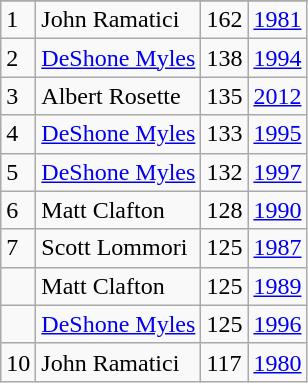<table class="wikitable">
<tr>
</tr>
<tr>
<td>1</td>
<td>John Ramatici</td>
<td>162</td>
<td><a href='#'>1981</a></td>
</tr>
<tr>
<td>2</td>
<td><a href='#'>DeShone Myles</a></td>
<td>138</td>
<td><a href='#'>1994</a></td>
</tr>
<tr>
<td>3</td>
<td>Albert Rosette</td>
<td>135</td>
<td><a href='#'>2012</a></td>
</tr>
<tr>
<td>4</td>
<td><a href='#'>DeShone Myles</a></td>
<td>133</td>
<td><a href='#'>1995</a></td>
</tr>
<tr>
<td>5</td>
<td><a href='#'>DeShone Myles</a></td>
<td>132</td>
<td><a href='#'>1997</a></td>
</tr>
<tr>
<td>6</td>
<td>Matt Clafton</td>
<td>128</td>
<td><a href='#'>1990</a></td>
</tr>
<tr>
<td>7</td>
<td>Scott Lommori</td>
<td>125</td>
<td><a href='#'>1987</a></td>
</tr>
<tr>
<td></td>
<td>Matt Clafton</td>
<td>125</td>
<td><a href='#'>1989</a></td>
</tr>
<tr>
<td></td>
<td><a href='#'>DeShone Myles</a></td>
<td>125</td>
<td><a href='#'>1996</a></td>
</tr>
<tr>
<td>10</td>
<td>John Ramatici</td>
<td>117</td>
<td><a href='#'>1980</a></td>
</tr>
</table>
